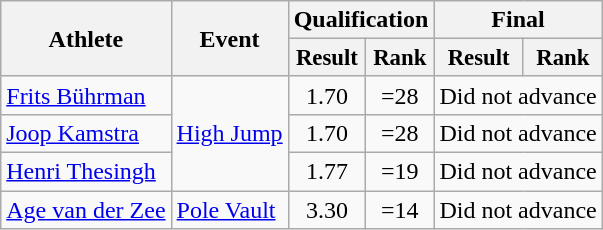<table class="wikitable">
<tr>
<th rowspan="2">Athlete</th>
<th rowspan="2">Event</th>
<th colspan="2">Qualification</th>
<th colspan="2">Final</th>
</tr>
<tr style="font-size:95%">
<th>Result</th>
<th>Rank</th>
<th>Result</th>
<th>Rank</th>
</tr>
<tr align=center>
<td align=left><a href='#'>Frits Bührman</a></td>
<td align=left rowspan=3><a href='#'>High Jump</a></td>
<td>1.70</td>
<td>=28</td>
<td colspan=2>Did not advance</td>
</tr>
<tr align=center>
<td align=left><a href='#'>Joop Kamstra</a></td>
<td>1.70</td>
<td>=28</td>
<td colspan=2>Did not advance</td>
</tr>
<tr align=center>
<td align=left><a href='#'>Henri Thesingh</a></td>
<td>1.77</td>
<td>=19</td>
<td colspan=2>Did not advance</td>
</tr>
<tr align=center>
<td align=left><a href='#'>Age van der Zee</a></td>
<td align=left rowspan=3><a href='#'>Pole Vault</a></td>
<td>3.30</td>
<td>=14</td>
<td colspan=2>Did not advance</td>
</tr>
</table>
